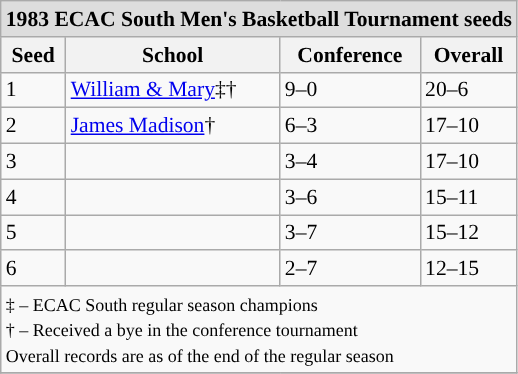<table class="wikitable" style="white-space:nowrap; font-size:90%;">
<tr>
<td colspan="7" style="text-align:center; background:#DDDDDD; font:#000000"><strong>1983 ECAC South Men's Basketball Tournament seeds</strong></td>
</tr>
<tr bgcolor="#efefef">
<th>Seed</th>
<th>School</th>
<th>Conference</th>
<th>Overall</th>
</tr>
<tr>
<td>1</td>
<td><a href='#'>William & Mary</a>‡†</td>
<td>9–0</td>
<td>20–6</td>
</tr>
<tr>
<td>2</td>
<td><a href='#'>James Madison</a>†</td>
<td>6–3</td>
<td>17–10</td>
</tr>
<tr>
<td>3</td>
<td></td>
<td>3–4</td>
<td>17–10</td>
</tr>
<tr>
<td>4</td>
<td></td>
<td>3–6</td>
<td>15–11</td>
</tr>
<tr>
<td>5</td>
<td></td>
<td>3–7</td>
<td>15–12</td>
</tr>
<tr>
<td>6</td>
<td></td>
<td>2–7</td>
<td>12–15</td>
</tr>
<tr>
<td colspan="6" style="text-align:left;"><small>‡ – ECAC South regular season champions<br>† – Received a bye in the conference tournament<br>Overall records are as of the end of the regular season</small></td>
</tr>
<tr>
</tr>
</table>
